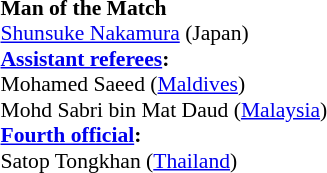<table width=50% style="font-size: 90%">
<tr>
<td><br><strong>Man of the Match</strong>
<br><a href='#'>Shunsuke Nakamura</a> (Japan)<br><strong><a href='#'>Assistant referees</a>:</strong>
<br>Mohamed Saeed (<a href='#'>Maldives</a>)
<br>Mohd Sabri bin Mat Daud (<a href='#'>Malaysia</a>)
<br><strong><a href='#'>Fourth official</a>:</strong>
<br>Satop Tongkhan (<a href='#'>Thailand</a>)</td>
</tr>
</table>
